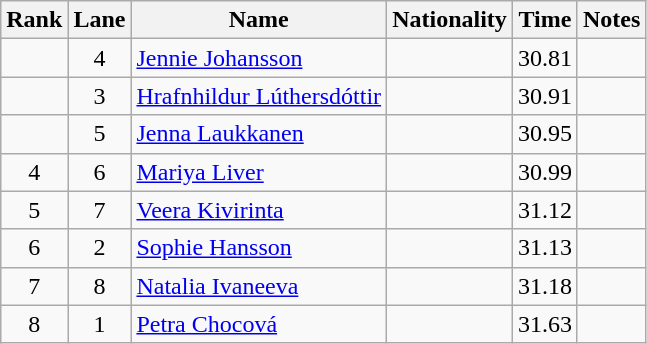<table class="wikitable sortable" style="text-align:center">
<tr>
<th>Rank</th>
<th>Lane</th>
<th>Name</th>
<th>Nationality</th>
<th>Time</th>
<th>Notes</th>
</tr>
<tr>
<td></td>
<td>4</td>
<td align=left><a href='#'>Jennie Johansson</a></td>
<td align=left></td>
<td>30.81</td>
<td></td>
</tr>
<tr>
<td></td>
<td>3</td>
<td align=left><a href='#'>Hrafnhildur Lúthersdóttir</a></td>
<td align=left></td>
<td>30.91</td>
<td></td>
</tr>
<tr>
<td></td>
<td>5</td>
<td align=left><a href='#'>Jenna Laukkanen</a></td>
<td align=left></td>
<td>30.95</td>
<td></td>
</tr>
<tr>
<td>4</td>
<td>6</td>
<td align=left><a href='#'>Mariya Liver</a></td>
<td align=left></td>
<td>30.99</td>
<td></td>
</tr>
<tr>
<td>5</td>
<td>7</td>
<td align=left><a href='#'>Veera Kivirinta</a></td>
<td align=left></td>
<td>31.12</td>
<td></td>
</tr>
<tr>
<td>6</td>
<td>2</td>
<td align=left><a href='#'>Sophie Hansson</a></td>
<td align=left></td>
<td>31.13</td>
<td></td>
</tr>
<tr>
<td>7</td>
<td>8</td>
<td align=left><a href='#'>Natalia Ivaneeva</a></td>
<td align=left></td>
<td>31.18</td>
<td></td>
</tr>
<tr>
<td>8</td>
<td>1</td>
<td align=left><a href='#'>Petra Chocová</a></td>
<td align=left></td>
<td>31.63</td>
<td></td>
</tr>
</table>
